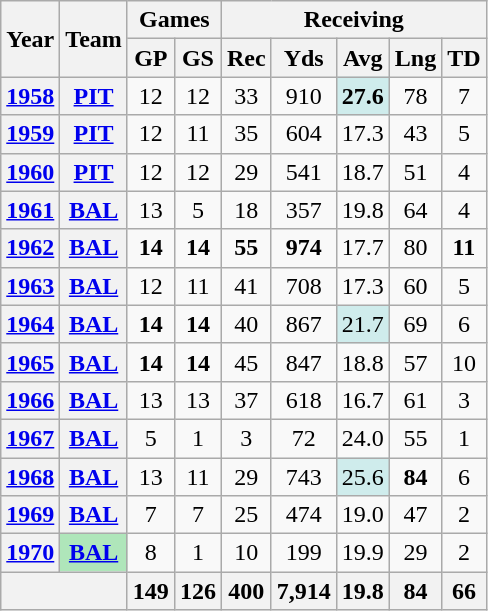<table class="wikitable" style="text-align:center;">
<tr>
<th rowspan="2">Year</th>
<th rowspan="2">Team</th>
<th colspan="2">Games</th>
<th colspan="5">Receiving</th>
</tr>
<tr>
<th>GP</th>
<th>GS</th>
<th>Rec</th>
<th>Yds</th>
<th>Avg</th>
<th>Lng</th>
<th>TD</th>
</tr>
<tr>
<th><a href='#'>1958</a></th>
<th><a href='#'>PIT</a></th>
<td>12</td>
<td>12</td>
<td>33</td>
<td>910</td>
<td style="background:#cfecec;"><strong>27.6</strong></td>
<td>78</td>
<td>7</td>
</tr>
<tr>
<th><a href='#'>1959</a></th>
<th><a href='#'>PIT</a></th>
<td>12</td>
<td>11</td>
<td>35</td>
<td>604</td>
<td>17.3</td>
<td>43</td>
<td>5</td>
</tr>
<tr>
<th><a href='#'>1960</a></th>
<th><a href='#'>PIT</a></th>
<td>12</td>
<td>12</td>
<td>29</td>
<td>541</td>
<td>18.7</td>
<td>51</td>
<td>4</td>
</tr>
<tr>
<th><a href='#'>1961</a></th>
<th><a href='#'>BAL</a></th>
<td>13</td>
<td>5</td>
<td>18</td>
<td>357</td>
<td>19.8</td>
<td>64</td>
<td>4</td>
</tr>
<tr>
<th><a href='#'>1962</a></th>
<th><a href='#'>BAL</a></th>
<td><strong>14</strong></td>
<td><strong>14</strong></td>
<td><strong>55</strong></td>
<td><strong>974</strong></td>
<td>17.7</td>
<td>80</td>
<td><strong>11</strong></td>
</tr>
<tr>
<th><a href='#'>1963</a></th>
<th><a href='#'>BAL</a></th>
<td>12</td>
<td>11</td>
<td>41</td>
<td>708</td>
<td>17.3</td>
<td>60</td>
<td>5</td>
</tr>
<tr>
<th><a href='#'>1964</a></th>
<th><a href='#'>BAL</a></th>
<td><strong>14</strong></td>
<td><strong>14</strong></td>
<td>40</td>
<td>867</td>
<td style="background:#cfecec;">21.7</td>
<td>69</td>
<td>6</td>
</tr>
<tr>
<th><a href='#'>1965</a></th>
<th><a href='#'>BAL</a></th>
<td><strong>14</strong></td>
<td><strong>14</strong></td>
<td>45</td>
<td>847</td>
<td>18.8</td>
<td>57</td>
<td>10</td>
</tr>
<tr>
<th><a href='#'>1966</a></th>
<th><a href='#'>BAL</a></th>
<td>13</td>
<td>13</td>
<td>37</td>
<td>618</td>
<td>16.7</td>
<td>61</td>
<td>3</td>
</tr>
<tr>
<th><a href='#'>1967</a></th>
<th><a href='#'>BAL</a></th>
<td>5</td>
<td>1</td>
<td>3</td>
<td>72</td>
<td>24.0</td>
<td>55</td>
<td>1</td>
</tr>
<tr>
<th><a href='#'>1968</a></th>
<th><a href='#'>BAL</a></th>
<td>13</td>
<td>11</td>
<td>29</td>
<td>743</td>
<td style="background:#cfecec;">25.6</td>
<td><strong>84</strong></td>
<td>6</td>
</tr>
<tr>
<th><a href='#'>1969</a></th>
<th><a href='#'>BAL</a></th>
<td>7</td>
<td>7</td>
<td>25</td>
<td>474</td>
<td>19.0</td>
<td>47</td>
<td>2</td>
</tr>
<tr>
<th><a href='#'>1970</a></th>
<th style="background:#afe6ba;"><a href='#'>BAL</a></th>
<td>8</td>
<td>1</td>
<td>10</td>
<td>199</td>
<td>19.9</td>
<td>29</td>
<td>2</td>
</tr>
<tr>
<th colspan="2"></th>
<th>149</th>
<th>126</th>
<th>400</th>
<th>7,914</th>
<th>19.8</th>
<th>84</th>
<th>66</th>
</tr>
</table>
